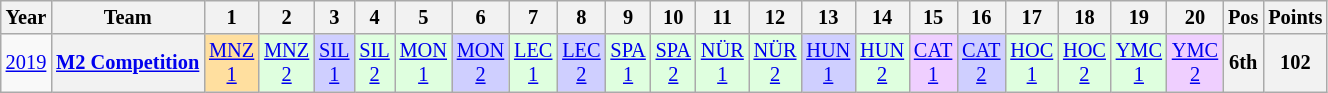<table class="wikitable" style="text-align:center; font-size:85%">
<tr>
<th>Year</th>
<th>Team</th>
<th>1</th>
<th>2</th>
<th>3</th>
<th>4</th>
<th>5</th>
<th>6</th>
<th>7</th>
<th>8</th>
<th>9</th>
<th>10</th>
<th>11</th>
<th>12</th>
<th>13</th>
<th>14</th>
<th>15</th>
<th>16</th>
<th>17</th>
<th>18</th>
<th>19</th>
<th>20</th>
<th>Pos</th>
<th>Points</th>
</tr>
<tr>
<td><a href='#'>2019</a></td>
<th nowrap><a href='#'>M2 Competition</a></th>
<td style="background:#FFDF9F;"><a href='#'>MNZ<br>1</a><br></td>
<td style="background:#DFFFDF;"><a href='#'>MNZ<br>2</a><br></td>
<td style="background:#CFCFFF;"><a href='#'>SIL<br>1</a><br></td>
<td style="background:#DFFFDF;"><a href='#'>SIL<br>2</a><br></td>
<td style="background:#DFFFDF;"><a href='#'>MON<br>1</a><br></td>
<td style="background:#CFCFFF;"><a href='#'>MON<br>2</a><br></td>
<td style="background:#DFFFDF;"><a href='#'>LEC<br>1</a><br></td>
<td style="background:#CFCFFF;"><a href='#'>LEC<br>2</a><br></td>
<td style="background:#DFFFDF;"><a href='#'>SPA<br>1</a><br></td>
<td style="background:#DFFFDF;"><a href='#'>SPA<br>2</a><br></td>
<td style="background:#DFFFDF;"><a href='#'>NÜR<br>1</a><br></td>
<td style="background:#DFFFDF;"><a href='#'>NÜR<br>2</a><br></td>
<td style="background:#CFCFFF;"><a href='#'>HUN<br>1</a><br></td>
<td style="background:#DFFFDF;"><a href='#'>HUN<br>2</a><br></td>
<td style="background:#EFCFFF;"><a href='#'>CAT<br>1</a><br></td>
<td style="background:#CFCFFF;"><a href='#'>CAT<br>2</a><br></td>
<td style="background:#DFFFDF;"><a href='#'>HOC<br>1</a><br></td>
<td style="background:#DFFFDF;"><a href='#'>HOC<br>2</a><br></td>
<td style="background:#DFFFDF;"><a href='#'>YMC<br>1</a><br></td>
<td style="background:#EFCFFF;"><a href='#'>YMC<br>2</a><br></td>
<th>6th</th>
<th>102</th>
</tr>
</table>
